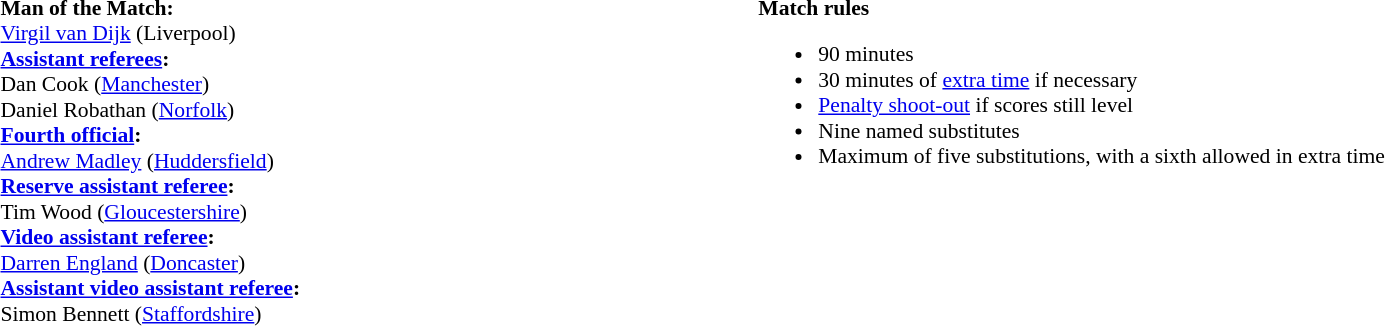<table width=100% style="font-size:90%">
<tr>
<td><br><strong>Man of the Match:</strong>
<br><a href='#'>Virgil van Dijk</a> (Liverpool)<br><strong><a href='#'>Assistant referees</a>:</strong>
<br>Dan Cook (<a href='#'>Manchester</a>)
<br>Daniel Robathan (<a href='#'>Norfolk</a>)
<br><strong><a href='#'>Fourth official</a>:</strong>
<br><a href='#'>Andrew Madley</a> (<a href='#'>Huddersfield</a>)
<br><strong><a href='#'>Reserve assistant referee</a>:</strong>
<br>Tim Wood (<a href='#'>Gloucestershire</a>)
<br><strong><a href='#'>Video assistant referee</a>:</strong>
<br><a href='#'>Darren England</a> (<a href='#'>Doncaster</a>)
<br><strong><a href='#'>Assistant video assistant referee</a>:</strong>
<br>Simon Bennett (<a href='#'>Staffordshire</a>)</td>
<td style="width:60%; vertical-align:top;"><br><strong>Match rules</strong><ul><li>90 minutes</li><li>30 minutes of <a href='#'>extra time</a> if necessary</li><li><a href='#'>Penalty shoot-out</a> if scores still level</li><li>Nine named substitutes</li><li>Maximum of five substitutions, with a sixth allowed in extra time</li></ul></td>
</tr>
</table>
